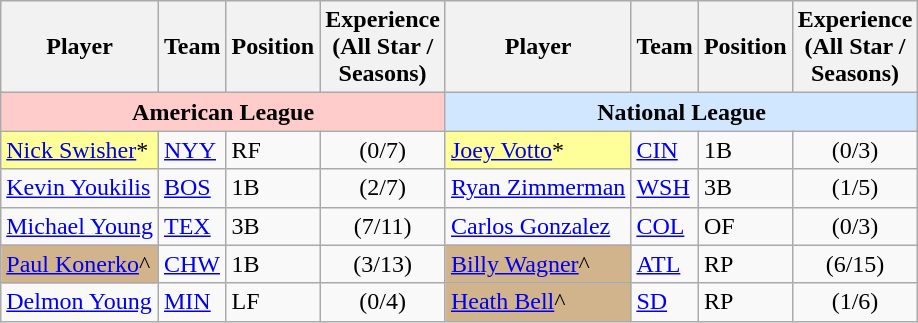<table class="wikitable">
<tr>
<th>Player</th>
<th>Team</th>
<th>Position</th>
<th>Experience<br>(All Star / <br>Seasons)</th>
<th>Player</th>
<th>Team</th>
<th>Position</th>
<th>Experience<br>(All Star / <br>Seasons)</th>
</tr>
<tr>
<th colspan=4 style="background-color:#FFCCCC">American League</th>
<th colspan=4 style="background-color:#D0E7FF">National League</th>
</tr>
<tr>
<td style="background:#FFFF99"><a href='#'>Nick Swisher</a>*</td>
<td><a href='#'>NYY</a></td>
<td>RF</td>
<td align="center">(0/7)</td>
<td style="background:#FFFF99"><a href='#'>Joey Votto</a>*</td>
<td><a href='#'>CIN</a></td>
<td>1B</td>
<td align="center">(0/3)</td>
</tr>
<tr>
<td><a href='#'>Kevin Youkilis</a></td>
<td><a href='#'>BOS</a></td>
<td>1B</td>
<td align="center">(2/7)</td>
<td><a href='#'>Ryan Zimmerman</a></td>
<td><a href='#'>WSH</a></td>
<td>3B</td>
<td align="center">(1/5)</td>
</tr>
<tr>
<td><a href='#'>Michael Young</a></td>
<td><a href='#'>TEX</a></td>
<td>3B</td>
<td align="center">(7/11)</td>
<td><a href='#'>Carlos Gonzalez</a></td>
<td><a href='#'>COL</a></td>
<td>OF</td>
<td align="center">(0/3)</td>
</tr>
<tr>
<td style="background:tan"><a href='#'>Paul Konerko</a>^</td>
<td><a href='#'>CHW</a></td>
<td>1B</td>
<td align="center">(3/13)</td>
<td style="background:tan"><a href='#'>Billy Wagner</a>^</td>
<td><a href='#'>ATL</a></td>
<td>RP</td>
<td align="center">(6/15)</td>
</tr>
<tr>
<td><a href='#'>Delmon Young</a></td>
<td><a href='#'>MIN</a></td>
<td>LF</td>
<td align="center">(0/4)</td>
<td style="background:tan"><a href='#'>Heath Bell</a>^</td>
<td><a href='#'>SD</a></td>
<td>RP</td>
<td align="center">(1/6)</td>
</tr>
</table>
